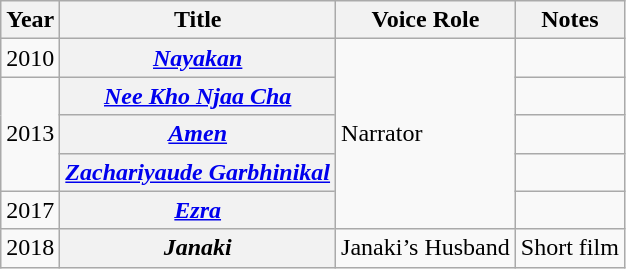<table class="wikitable plainrowheaders sortable">
<tr>
<th scope="col">Year</th>
<th scope="col">Title</th>
<th scope="col">Voice Role</th>
<th scope="col" Class unsortable">Notes</th>
</tr>
<tr>
<td>2010</td>
<th scope="row"><em><a href='#'>Nayakan</a></em></th>
<td rowspan="5">Narrator</td>
<td></td>
</tr>
<tr>
<td rowspan="3">2013</td>
<th scope="row"><em><a href='#'>Nee Kho Njaa Cha</a></em></th>
<td></td>
</tr>
<tr>
<th scope="row"><em><a href='#'>Amen</a></em></th>
<td></td>
</tr>
<tr>
<th scope="row"><em><a href='#'>Zachariyaude Garbhinikal</a></em></th>
<td></td>
</tr>
<tr>
<td>2017</td>
<th scope="row"><em><a href='#'>Ezra</a></em></th>
<td></td>
</tr>
<tr>
<td>2018</td>
<th scope="row"><em>Janaki</em></th>
<td>Janaki’s Husband</td>
<td>Short film</td>
</tr>
</table>
